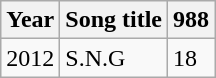<table class="wikitable">
<tr>
<th>Year</th>
<th>Song title</th>
<th>988</th>
</tr>
<tr>
<td>2012</td>
<td>S.N.G</td>
<td>18</td>
</tr>
</table>
